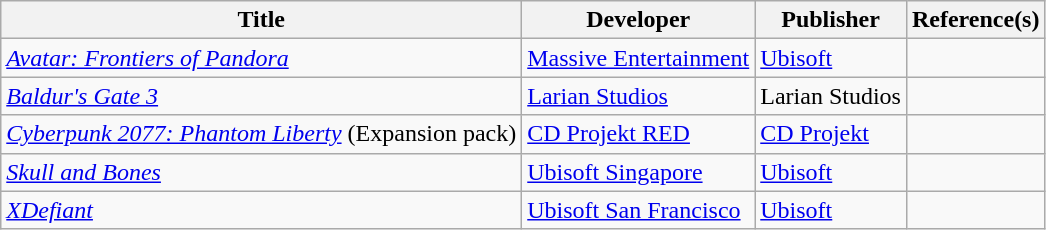<table class="wikitable sortable">
<tr>
<th>Title</th>
<th>Developer</th>
<th>Publisher</th>
<th>Reference(s)</th>
</tr>
<tr>
<td><em><a href='#'>Avatar: Frontiers of Pandora</a></em></td>
<td><a href='#'>Massive Entertainment</a></td>
<td><a href='#'>Ubisoft</a></td>
<td></td>
</tr>
<tr>
<td><em><a href='#'>Baldur's Gate 3</a></em></td>
<td><a href='#'>Larian Studios</a></td>
<td>Larian Studios</td>
<td></td>
</tr>
<tr>
<td><em><a href='#'>Cyberpunk 2077: Phantom Liberty</a></em> (Expansion pack)</td>
<td><a href='#'>CD Projekt RED</a></td>
<td><a href='#'>CD Projekt</a></td>
<td></td>
</tr>
<tr>
<td><em><a href='#'>Skull and Bones</a></em></td>
<td><a href='#'>Ubisoft Singapore</a></td>
<td><a href='#'>Ubisoft</a></td>
<td></td>
</tr>
<tr>
<td><em><a href='#'>XDefiant</a></em></td>
<td><a href='#'>Ubisoft San Francisco</a></td>
<td><a href='#'>Ubisoft</a></td>
<td></td>
</tr>
</table>
